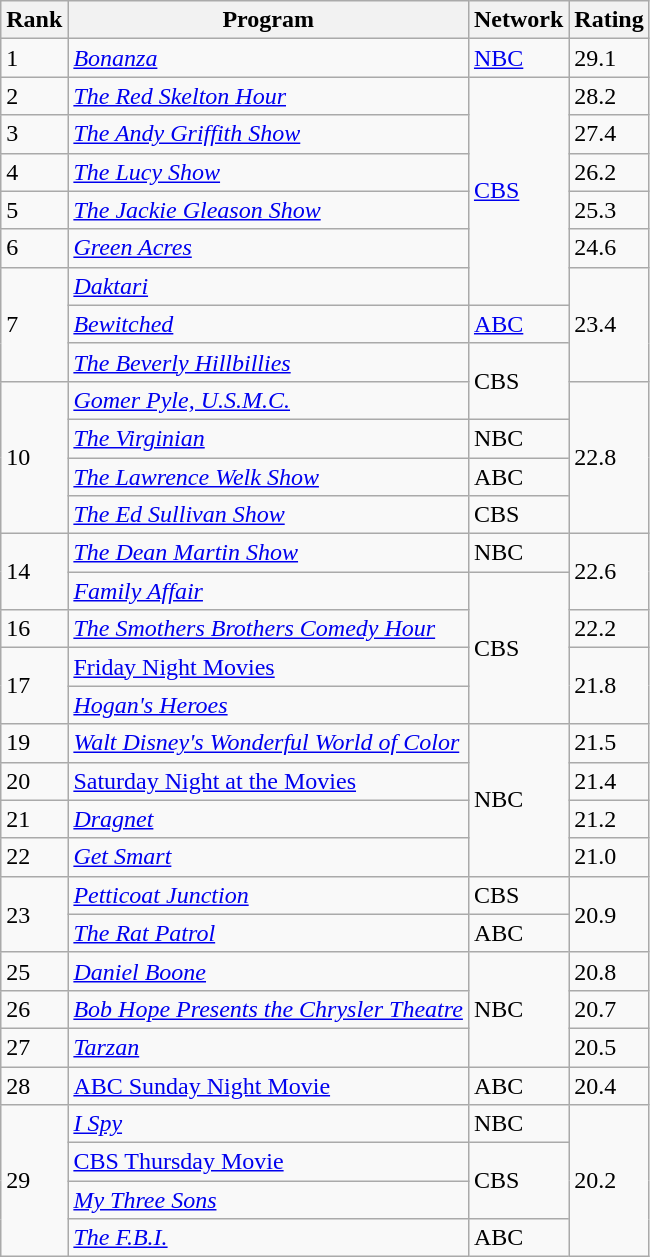<table class="wikitable">
<tr>
<th>Rank</th>
<th>Program</th>
<th>Network</th>
<th>Rating</th>
</tr>
<tr>
<td>1</td>
<td><em><a href='#'>Bonanza</a></em></td>
<td><a href='#'>NBC</a></td>
<td>29.1</td>
</tr>
<tr>
<td>2</td>
<td><em><a href='#'>The Red Skelton Hour</a></em></td>
<td rowspan="6"><a href='#'>CBS</a></td>
<td>28.2</td>
</tr>
<tr>
<td>3</td>
<td><em><a href='#'>The Andy Griffith Show</a></em></td>
<td>27.4</td>
</tr>
<tr>
<td>4</td>
<td><em><a href='#'>The Lucy Show</a></em></td>
<td>26.2</td>
</tr>
<tr>
<td>5</td>
<td><em><a href='#'>The Jackie Gleason Show</a></em></td>
<td>25.3</td>
</tr>
<tr>
<td>6</td>
<td><em><a href='#'>Green Acres</a></em></td>
<td>24.6</td>
</tr>
<tr>
<td rowspan="3">7</td>
<td><em><a href='#'>Daktari</a></em></td>
<td rowspan="3">23.4</td>
</tr>
<tr>
<td><em><a href='#'>Bewitched</a></em></td>
<td><a href='#'>ABC</a></td>
</tr>
<tr>
<td><em><a href='#'>The Beverly Hillbillies</a></em></td>
<td rowspan="2">CBS</td>
</tr>
<tr>
<td rowspan="4">10</td>
<td><em><a href='#'>Gomer Pyle, U.S.M.C.</a></em></td>
<td rowspan="4">22.8</td>
</tr>
<tr>
<td><em><a href='#'>The Virginian</a></em></td>
<td>NBC</td>
</tr>
<tr>
<td><em><a href='#'>The Lawrence Welk Show</a></em></td>
<td>ABC</td>
</tr>
<tr>
<td><em><a href='#'>The Ed Sullivan Show</a></em></td>
<td>CBS</td>
</tr>
<tr>
<td rowspan="2">14</td>
<td><em><a href='#'>The Dean Martin Show</a></em></td>
<td>NBC</td>
<td rowspan="2">22.6</td>
</tr>
<tr>
<td><em><a href='#'>Family Affair</a></em></td>
<td rowspan="4">CBS</td>
</tr>
<tr>
<td>16</td>
<td><em><a href='#'>The Smothers Brothers Comedy Hour</a></em></td>
<td>22.2</td>
</tr>
<tr>
<td rowspan="2">17</td>
<td><a href='#'>Friday Night Movies</a></td>
<td rowspan="2">21.8</td>
</tr>
<tr>
<td><em><a href='#'>Hogan's Heroes</a></em></td>
</tr>
<tr>
<td>19</td>
<td><em><a href='#'>Walt Disney's Wonderful World of Color</a></em></td>
<td rowspan="4">NBC</td>
<td>21.5</td>
</tr>
<tr>
<td>20</td>
<td><a href='#'>Saturday Night at the Movies</a></td>
<td>21.4</td>
</tr>
<tr>
<td>21</td>
<td><em><a href='#'>Dragnet</a></em></td>
<td>21.2</td>
</tr>
<tr>
<td>22</td>
<td><em><a href='#'>Get Smart</a></em></td>
<td>21.0</td>
</tr>
<tr>
<td rowspan="2">23</td>
<td><em><a href='#'>Petticoat Junction</a></em></td>
<td>CBS</td>
<td rowspan="2">20.9</td>
</tr>
<tr>
<td><em><a href='#'>The Rat Patrol</a></em></td>
<td>ABC</td>
</tr>
<tr>
<td>25</td>
<td><em><a href='#'>Daniel Boone</a></em></td>
<td rowspan="3">NBC</td>
<td>20.8</td>
</tr>
<tr>
<td>26</td>
<td><em><a href='#'>Bob Hope Presents the Chrysler Theatre</a></em></td>
<td>20.7</td>
</tr>
<tr>
<td>27</td>
<td><em><a href='#'>Tarzan</a></em></td>
<td>20.5</td>
</tr>
<tr>
<td>28</td>
<td><a href='#'>ABC Sunday Night Movie</a></td>
<td>ABC</td>
<td>20.4</td>
</tr>
<tr>
<td rowspan="4">29</td>
<td><em><a href='#'>I Spy</a></em></td>
<td>NBC</td>
<td rowspan="4">20.2</td>
</tr>
<tr>
<td><a href='#'>CBS Thursday Movie</a></td>
<td rowspan="2">CBS</td>
</tr>
<tr>
<td><em><a href='#'>My Three Sons</a></em></td>
</tr>
<tr>
<td><em><a href='#'>The F.B.I.</a></em></td>
<td>ABC</td>
</tr>
</table>
